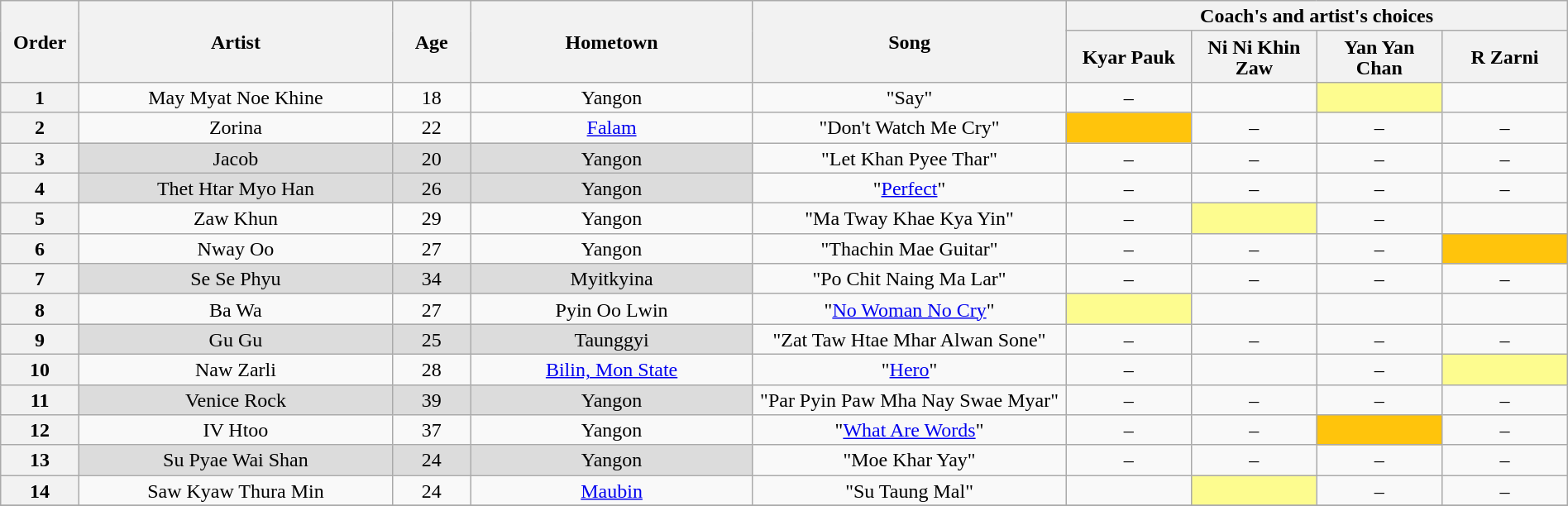<table class="wikitable" style="text-align:center; line-height:17px; width:100%;">
<tr>
<th scope="col" rowspan="2" width="05%">Order</th>
<th scope="col" rowspan="2" width="20%">Artist</th>
<th scope="col" rowspan="2" width="05%">Age</th>
<th scope="col" rowspan="2" width="18%">Hometown</th>
<th scope="col" rowspan="2" width="20%">Song</th>
<th scope="col" colspan="4" width="32%">Coach's and artist's choices</th>
</tr>
<tr>
<th width="08%">Kyar Pauk</th>
<th width="08%">Ni Ni Khin Zaw</th>
<th width="08%">Yan Yan Chan</th>
<th width="08%">R Zarni</th>
</tr>
<tr>
<th>1</th>
<td>May Myat Noe Khine</td>
<td>18</td>
<td>Yangon</td>
<td>"Say"</td>
<td>–</td>
<td><strong></strong></td>
<td style="background:#fdfc8f;"><strong></strong></td>
<td><strong></strong></td>
</tr>
<tr>
<th>2</th>
<td>Zorina</td>
<td>22</td>
<td><a href='#'>Falam</a></td>
<td>"Don't Watch Me Cry"</td>
<td style="background:#FFC40C;"><strong></strong></td>
<td>–</td>
<td>–</td>
<td>–</td>
</tr>
<tr>
<th>3</th>
<td style="background:#DCDCDC;">Jacob</td>
<td style="background:#DCDCDC;">20</td>
<td style="background:#DCDCDC;">Yangon</td>
<td>"Let Khan Pyee Thar"</td>
<td>–</td>
<td>–</td>
<td>–</td>
<td>–</td>
</tr>
<tr>
<th>4</th>
<td style="background:#DCDCDC;">Thet Htar Myo Han</td>
<td style="background:#DCDCDC;">26</td>
<td style="background:#DCDCDC;">Yangon</td>
<td>"<a href='#'>Perfect</a>"</td>
<td>–</td>
<td>–</td>
<td>–</td>
<td>–</td>
</tr>
<tr>
<th>5</th>
<td>Zaw Khun</td>
<td>29</td>
<td>Yangon</td>
<td>"Ma Tway Khae Kya Yin"</td>
<td>–</td>
<td style="background:#fdfc8f;"><strong></strong></td>
<td>–</td>
<td><strong></strong></td>
</tr>
<tr>
<th>6</th>
<td>Nway Oo</td>
<td>27</td>
<td>Yangon</td>
<td>"Thachin Mae Guitar"</td>
<td>–</td>
<td>–</td>
<td>–</td>
<td style="background:#FFC40C;"><strong></strong></td>
</tr>
<tr>
<th>7</th>
<td style="background:#DCDCDC;">Se Se Phyu</td>
<td style="background:#DCDCDC;">34</td>
<td style="background:#DCDCDC;">Myitkyina</td>
<td>"Po Chit Naing Ma Lar"</td>
<td>–</td>
<td>–</td>
<td>–</td>
<td>–</td>
</tr>
<tr>
<th>8</th>
<td>Ba Wa</td>
<td>27</td>
<td>Pyin Oo Lwin</td>
<td>"<a href='#'>No Woman No Cry</a>"</td>
<td style="background:#fdfc8f;"><strong></strong></td>
<td><strong></strong></td>
<td><strong></strong></td>
<td><strong></strong></td>
</tr>
<tr>
<th>9</th>
<td style="background:#DCDCDC;">Gu Gu</td>
<td style="background:#DCDCDC;">25</td>
<td style="background:#DCDCDC;">Taunggyi</td>
<td>"Zat Taw Htae Mhar Alwan Sone"</td>
<td>–</td>
<td>–</td>
<td>–</td>
<td>–</td>
</tr>
<tr>
<th>10</th>
<td>Naw Zarli</td>
<td>28</td>
<td><a href='#'>Bilin, Mon State</a></td>
<td>"<a href='#'>Hero</a>"</td>
<td>–</td>
<td><strong></strong></td>
<td>–</td>
<td style="background:#fdfc8f;"><strong></strong></td>
</tr>
<tr>
<th>11</th>
<td style="background:#DCDCDC;">Venice Rock</td>
<td style="background:#DCDCDC;">39</td>
<td style="background:#DCDCDC;">Yangon</td>
<td>"Par Pyin Paw Mha Nay Swae Myar"</td>
<td>–</td>
<td>–</td>
<td>–</td>
<td>–</td>
</tr>
<tr>
<th>12</th>
<td>IV Htoo</td>
<td>37</td>
<td>Yangon</td>
<td>"<a href='#'>What Are Words</a>"</td>
<td>–</td>
<td>–</td>
<td style="background:#FFC40C;"><strong></strong></td>
<td>–</td>
</tr>
<tr>
<th>13</th>
<td style="background:#DCDCDC;">Su Pyae Wai Shan</td>
<td style="background:#DCDCDC;">24</td>
<td style="background:#DCDCDC;">Yangon</td>
<td>"Moe Khar Yay"</td>
<td>–</td>
<td>–</td>
<td>–</td>
<td>–</td>
</tr>
<tr>
<th>14</th>
<td>Saw Kyaw Thura Min</td>
<td>24</td>
<td><a href='#'>Maubin</a></td>
<td>"Su Taung Mal"</td>
<td><strong></strong></td>
<td style="background:#fdfc8f;"><strong></strong></td>
<td>–</td>
<td>–</td>
</tr>
<tr>
</tr>
</table>
